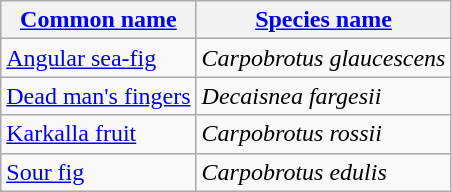<table class="wikitable sortable sticky-header">
<tr>
<th><a href='#'>Common name</a></th>
<th><a href='#'>Species name</a></th>
</tr>
<tr>
<td><a href='#'>Angular sea-fig</a></td>
<td><em>Carpobrotus glaucescens</em></td>
</tr>
<tr>
<td><a href='#'>Dead man's fingers</a></td>
<td><em>Decaisnea fargesii</em></td>
</tr>
<tr>
<td><a href='#'>Karkalla fruit</a></td>
<td><em>Carpobrotus rossii</em></td>
</tr>
<tr>
<td><a href='#'>Sour fig</a></td>
<td><em>Carpobrotus edulis</em></td>
</tr>
</table>
